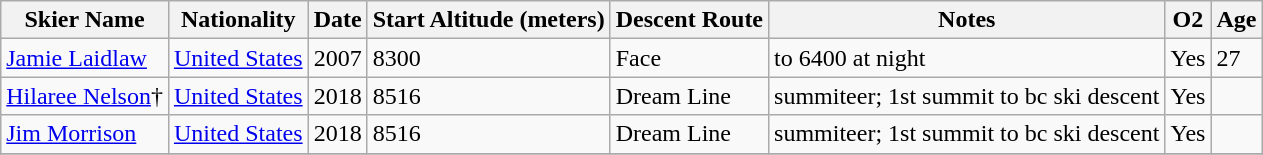<table class="wikitable sortable">
<tr>
<th scope="col">Skier Name</th>
<th scope="col">Nationality</th>
<th scope="col">Date</th>
<th scope="col">Start Altitude (meters)</th>
<th scope="col">Descent Route</th>
<th scope="col">Notes</th>
<th scope="col">O2</th>
<th scope="col">Age</th>
</tr>
<tr>
<td><a href='#'>Jamie Laidlaw</a></td>
<td><a href='#'>United States</a></td>
<td>2007</td>
<td>8300</td>
<td>Face</td>
<td>to 6400 at night</td>
<td>Yes</td>
<td>27</td>
</tr>
<tr>
<td><a href='#'>Hilaree Nelson</a>†</td>
<td><a href='#'>United States</a></td>
<td>2018</td>
<td>8516</td>
<td>Dream Line</td>
<td>summiteer; 1st summit to bc ski descent</td>
<td>Yes</td>
<td></td>
</tr>
<tr>
<td><a href='#'>Jim Morrison</a></td>
<td><a href='#'>United States</a></td>
<td>2018</td>
<td>8516</td>
<td>Dream Line</td>
<td>summiteer; 1st summit to bc ski descent</td>
<td>Yes</td>
<td></td>
</tr>
<tr>
</tr>
</table>
